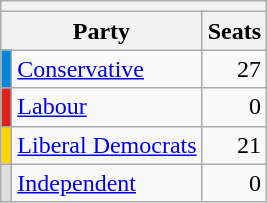<table class="wikitable">
<tr>
<th colspan="3"></th>
</tr>
<tr>
<th colspan=2>Party</th>
<th>Seats</th>
</tr>
<tr>
<th style="background-color: #0087DC"></th>
<td><a href='#'>Conservative</a></td>
<td align=right>27</td>
</tr>
<tr>
<th style="background-color: #DC241f"></th>
<td><a href='#'>Labour</a></td>
<td align=right>0</td>
</tr>
<tr>
<th style="background-color: #ffd700"></th>
<td><a href='#'>Liberal Democrats</a></td>
<td align=right>21</td>
</tr>
<tr>
<th style="background-color: #DDDDDD"></th>
<td><a href='#'>Independent</a></td>
<td align=right>0</td>
</tr>
</table>
